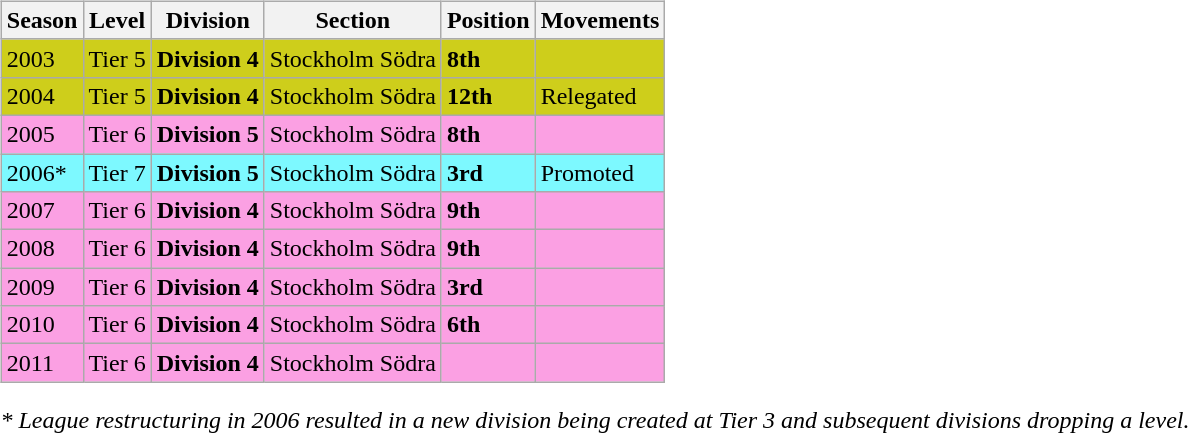<table>
<tr>
<td valign="top" width=0%><br><table class="wikitable">
<tr style="background:#f0f6fa;">
<th><strong>Season</strong></th>
<th><strong>Level</strong></th>
<th><strong>Division</strong></th>
<th><strong>Section</strong></th>
<th><strong>Position</strong></th>
<th><strong>Movements</strong></th>
</tr>
<tr>
<td style="background:#CECE1B;">2003</td>
<td style="background:#CECE1B;">Tier 5</td>
<td style="background:#CECE1B;"><strong>Division 4</strong></td>
<td style="background:#CECE1B;">Stockholm Södra</td>
<td style="background:#CECE1B;"><strong>8th</strong></td>
<td style="background:#CECE1B;"></td>
</tr>
<tr>
<td style="background:#CECE1B;">2004</td>
<td style="background:#CECE1B;">Tier 5</td>
<td style="background:#CECE1B;"><strong>Division 4</strong></td>
<td style="background:#CECE1B;">Stockholm Södra</td>
<td style="background:#CECE1B;"><strong>12th</strong></td>
<td style="background:#CECE1B;">Relegated</td>
</tr>
<tr>
<td style="background:#FBA0E3;">2005</td>
<td style="background:#FBA0E3;">Tier 6</td>
<td style="background:#FBA0E3;"><strong>Division 5</strong></td>
<td style="background:#FBA0E3;">Stockholm Södra</td>
<td style="background:#FBA0E3;"><strong>8th</strong></td>
<td style="background:#FBA0E3;"></td>
</tr>
<tr>
<td style="background:#7DF9FF;">2006*</td>
<td style="background:#7DF9FF;">Tier 7</td>
<td style="background:#7DF9FF;"><strong>Division 5</strong></td>
<td style="background:#7DF9FF;">Stockholm Södra</td>
<td style="background:#7DF9FF;"><strong>3rd</strong></td>
<td style="background:#7DF9FF;">Promoted</td>
</tr>
<tr>
<td style="background:#FBA0E3;">2007</td>
<td style="background:#FBA0E3;">Tier 6</td>
<td style="background:#FBA0E3;"><strong>Division 4</strong></td>
<td style="background:#FBA0E3;">Stockholm Södra</td>
<td style="background:#FBA0E3;"><strong>9th</strong></td>
<td style="background:#FBA0E3;"></td>
</tr>
<tr>
<td style="background:#FBA0E3;">2008</td>
<td style="background:#FBA0E3;">Tier 6</td>
<td style="background:#FBA0E3;"><strong>Division 4</strong></td>
<td style="background:#FBA0E3;">Stockholm Södra</td>
<td style="background:#FBA0E3;"><strong>9th</strong></td>
<td style="background:#FBA0E3;"></td>
</tr>
<tr>
<td style="background:#FBA0E3;">2009</td>
<td style="background:#FBA0E3;">Tier 6</td>
<td style="background:#FBA0E3;"><strong>Division 4</strong></td>
<td style="background:#FBA0E3;">Stockholm Södra</td>
<td style="background:#FBA0E3;"><strong>3rd</strong></td>
<td style="background:#FBA0E3;"></td>
</tr>
<tr>
<td style="background:#FBA0E3;">2010</td>
<td style="background:#FBA0E3;">Tier 6</td>
<td style="background:#FBA0E3;"><strong>Division 4</strong></td>
<td style="background:#FBA0E3;">Stockholm Södra</td>
<td style="background:#FBA0E3;"><strong>6th</strong></td>
<td style="background:#FBA0E3;"></td>
</tr>
<tr>
<td style="background:#FBA0E3;">2011</td>
<td style="background:#FBA0E3;">Tier 6</td>
<td style="background:#FBA0E3;"><strong>Division 4</strong></td>
<td style="background:#FBA0E3;">Stockholm Södra</td>
<td style="background:#FBA0E3;"></td>
<td style="background:#FBA0E3;"></td>
</tr>
</table>
<em>* League restructuring in 2006 resulted in a new division being created at Tier 3 and subsequent divisions dropping a level.</em>


</td>
</tr>
</table>
